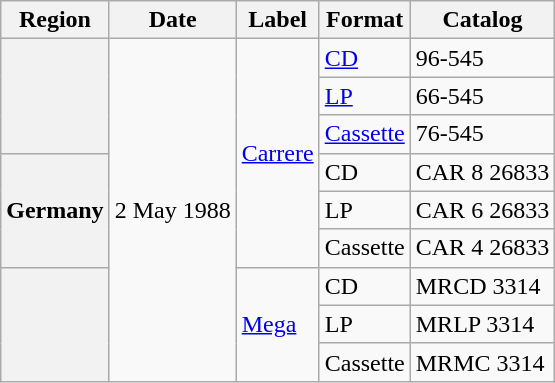<table class="wikitable plainrowheaders">
<tr>
<th>Region</th>
<th>Date</th>
<th>Label</th>
<th>Format</th>
<th>Catalog</th>
</tr>
<tr>
<th scope="row" rowspan="3"></th>
<td rowspan="9">2 May 1988</td>
<td rowspan="6"><a href='#'>Carrere</a></td>
<td><a href='#'>CD</a></td>
<td>96-545</td>
</tr>
<tr>
<td><a href='#'>LP</a></td>
<td>66-545</td>
</tr>
<tr>
<td><a href='#'>Cassette</a></td>
<td>76-545</td>
</tr>
<tr>
<th scope="row" rowspan="3">Germany</th>
<td>CD</td>
<td>CAR 8 26833</td>
</tr>
<tr>
<td>LP</td>
<td>CAR 6 26833</td>
</tr>
<tr>
<td>Cassette</td>
<td>CAR 4 26833</td>
</tr>
<tr>
<th scope="row" rowspan="3"></th>
<td rowspan="3"><a href='#'>Mega</a></td>
<td>CD</td>
<td>MRCD 3314</td>
</tr>
<tr>
<td>LP</td>
<td>MRLP 3314</td>
</tr>
<tr>
<td>Cassette</td>
<td>MRMC 3314</td>
</tr>
</table>
